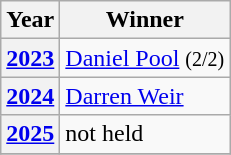<table class="wikitable">
<tr>
<th>Year</th>
<th>Winner</th>
</tr>
<tr>
<th><a href='#'>2023</a></th>
<td> <a href='#'>Daniel Pool</a> <small>(2/2)</small></td>
</tr>
<tr>
<th><a href='#'>2024</a></th>
<td> <a href='#'>Darren Weir</a></td>
</tr>
<tr>
<th><a href='#'>2025</a></th>
<td>not held</td>
</tr>
<tr>
</tr>
</table>
